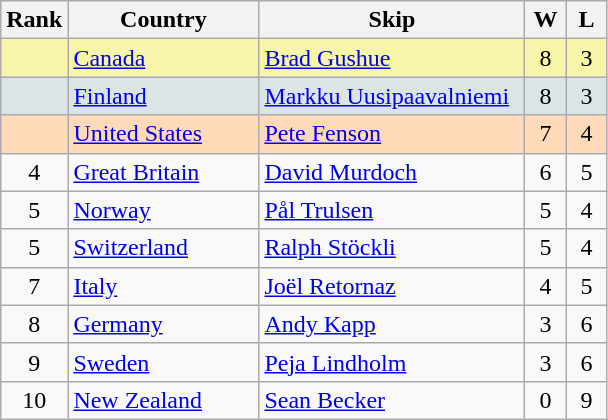<table class="wikitable" style="text-align:center;">
<tr>
<th bgcolor="#efefef" width="20">Rank</th>
<th bgcolor="#efefef" width="120">Country</th>
<th bgcolor="#efefef" width="170">Skip</th>
<th bgcolor="#efefef" width="20">W</th>
<th bgcolor="#efefef" width="20">L</th>
</tr>
<tr style="background:#F7F6A8;">
<td></td>
<td align=left> <a href='#'>Canada</a></td>
<td align=left><a href='#'>Brad Gushue</a></td>
<td>8</td>
<td>3</td>
</tr>
<tr style="background:#DCE5E5;">
<td></td>
<td align=left> <a href='#'>Finland</a></td>
<td align=left><a href='#'>Markku Uusipaavalniemi</a></td>
<td>8</td>
<td>3</td>
</tr>
<tr style="background:#FFDAB9;">
<td></td>
<td align=left> <a href='#'>United States</a></td>
<td align=left><a href='#'>Pete Fenson</a></td>
<td>7</td>
<td>4</td>
</tr>
<tr>
<td>4</td>
<td align=left> <a href='#'>Great Britain</a></td>
<td align=left><a href='#'>David Murdoch</a></td>
<td>6</td>
<td>5</td>
</tr>
<tr>
<td>5</td>
<td align=left> <a href='#'>Norway</a></td>
<td align=left><a href='#'>Pål Trulsen</a></td>
<td>5</td>
<td>4</td>
</tr>
<tr>
<td>5</td>
<td align=left> <a href='#'>Switzerland</a></td>
<td align=left><a href='#'>Ralph Stöckli</a></td>
<td>5</td>
<td>4</td>
</tr>
<tr>
<td>7</td>
<td align=left> <a href='#'>Italy</a></td>
<td align=left><a href='#'>Joël Retornaz</a></td>
<td>4</td>
<td>5</td>
</tr>
<tr>
<td>8</td>
<td align=left> <a href='#'>Germany</a></td>
<td align=left><a href='#'>Andy Kapp</a></td>
<td>3</td>
<td>6</td>
</tr>
<tr>
<td>9</td>
<td align=left> <a href='#'>Sweden</a></td>
<td align=left><a href='#'>Peja Lindholm</a></td>
<td>3</td>
<td>6</td>
</tr>
<tr>
<td>10</td>
<td align=left> <a href='#'>New Zealand</a></td>
<td align=left><a href='#'>Sean Becker</a></td>
<td>0</td>
<td>9</td>
</tr>
</table>
